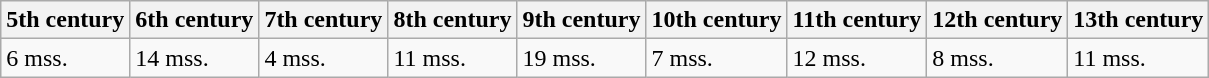<table class="wikitable">
<tr>
<th>5th century</th>
<th>6th century</th>
<th>7th century</th>
<th>8th century</th>
<th>9th century</th>
<th>10th century</th>
<th>11th century</th>
<th>12th century</th>
<th>13th century</th>
</tr>
<tr>
<td>6 mss.</td>
<td>14 mss.</td>
<td>4 mss.</td>
<td>11 mss.</td>
<td>19 mss.</td>
<td>7 mss.</td>
<td>12 mss.</td>
<td>8 mss.</td>
<td>11 mss.</td>
</tr>
</table>
